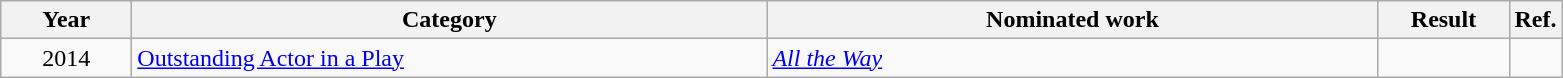<table class=wikitable>
<tr>
<th scope="col" style="width:5em;">Year</th>
<th scope="col" style="width:26em;">Category</th>
<th scope="col" style="width:25em;">Nominated work</th>
<th scope="col" style="width:5em;">Result</th>
<th>Ref.</th>
</tr>
<tr>
<td style="text-align:center;">2014</td>
<td><a href='#'>Outstanding Actor in a Play</a></td>
<td><em><a href='#'>All the Way</a></em></td>
<td></td>
<td style="text-align:center;"></td>
</tr>
</table>
